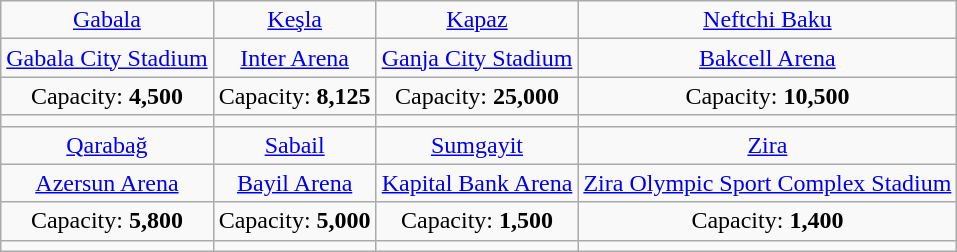<table class="wikitable" style="text-align:center">
<tr>
<td><a href='#'>Gabala</a></td>
<td><a href='#'>Keşla</a></td>
<td><a href='#'>Kapaz</a></td>
<td><a href='#'>Neftchi Baku</a></td>
</tr>
<tr>
<td><a href='#'>Gabala City Stadium</a></td>
<td><a href='#'>Inter Arena</a></td>
<td><a href='#'>Ganja City Stadium</a></td>
<td><a href='#'>Bakcell Arena</a></td>
</tr>
<tr>
<td>Capacity: <strong>4,500</strong></td>
<td>Capacity: <strong>8,125</strong></td>
<td>Capacity: <strong>25,000</strong></td>
<td>Capacity: <strong>10,500</strong></td>
</tr>
<tr>
<td></td>
<td></td>
<td></td>
<td></td>
</tr>
<tr>
<td><a href='#'>Qarabağ</a></td>
<td><a href='#'>Sabail</a></td>
<td><a href='#'>Sumgayit</a></td>
<td><a href='#'>Zira</a></td>
</tr>
<tr>
<td><a href='#'>Azersun Arena</a></td>
<td><a href='#'>Bayil Arena</a></td>
<td><a href='#'>Kapital Bank Arena</a></td>
<td><a href='#'>Zira Olympic Sport Complex Stadium</a></td>
</tr>
<tr>
<td>Capacity: <strong>5,800</strong></td>
<td>Capacity: <strong>5,000</strong></td>
<td>Capacity: <strong>1,500</strong></td>
<td>Capacity: <strong>1,400</strong></td>
</tr>
<tr>
<td></td>
<td></td>
<td></td>
<td></td>
</tr>
</table>
